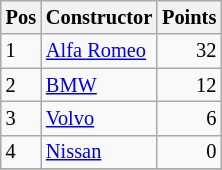<table class="wikitable"   style="font-size:   85%;">
<tr>
<th>Pos</th>
<th>Constructor</th>
<th>Points</th>
</tr>
<tr>
<td>1</td>
<td> <a href='#'>Alfa Romeo</a></td>
<td align="right">32</td>
</tr>
<tr>
<td>2</td>
<td> <a href='#'>BMW</a></td>
<td align="right">12</td>
</tr>
<tr>
<td>3</td>
<td> <a href='#'>Volvo</a></td>
<td align="right">6</td>
</tr>
<tr>
<td>4</td>
<td> <a href='#'>Nissan</a></td>
<td align="right">0</td>
</tr>
<tr>
</tr>
</table>
